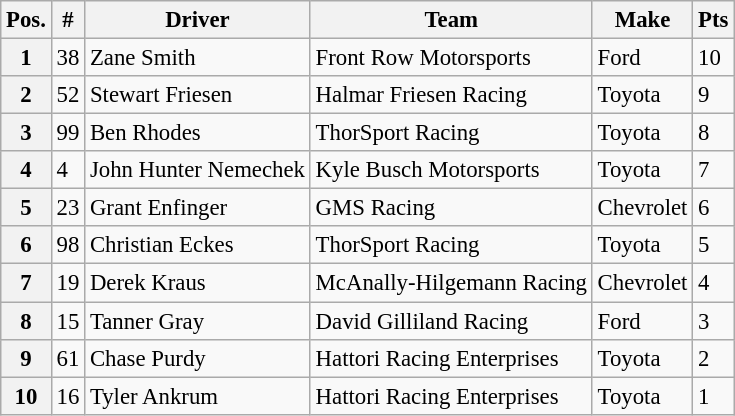<table class="wikitable" style="font-size:95%">
<tr>
<th>Pos.</th>
<th>#</th>
<th>Driver</th>
<th>Team</th>
<th>Make</th>
<th>Pts</th>
</tr>
<tr>
<th>1</th>
<td>38</td>
<td>Zane Smith</td>
<td>Front Row Motorsports</td>
<td>Ford</td>
<td>10</td>
</tr>
<tr>
<th>2</th>
<td>52</td>
<td>Stewart Friesen</td>
<td>Halmar Friesen Racing</td>
<td>Toyota</td>
<td>9</td>
</tr>
<tr>
<th>3</th>
<td>99</td>
<td>Ben Rhodes</td>
<td>ThorSport Racing</td>
<td>Toyota</td>
<td>8</td>
</tr>
<tr>
<th>4</th>
<td>4</td>
<td>John Hunter Nemechek</td>
<td>Kyle Busch Motorsports</td>
<td>Toyota</td>
<td>7</td>
</tr>
<tr>
<th>5</th>
<td>23</td>
<td>Grant Enfinger</td>
<td>GMS Racing</td>
<td>Chevrolet</td>
<td>6</td>
</tr>
<tr>
<th>6</th>
<td>98</td>
<td>Christian Eckes</td>
<td>ThorSport Racing</td>
<td>Toyota</td>
<td>5</td>
</tr>
<tr>
<th>7</th>
<td>19</td>
<td>Derek Kraus</td>
<td>McAnally-Hilgemann Racing</td>
<td>Chevrolet</td>
<td>4</td>
</tr>
<tr>
<th>8</th>
<td>15</td>
<td>Tanner Gray</td>
<td>David Gilliland Racing</td>
<td>Ford</td>
<td>3</td>
</tr>
<tr>
<th>9</th>
<td>61</td>
<td>Chase Purdy</td>
<td>Hattori Racing Enterprises</td>
<td>Toyota</td>
<td>2</td>
</tr>
<tr>
<th>10</th>
<td>16</td>
<td>Tyler Ankrum</td>
<td>Hattori Racing Enterprises</td>
<td>Toyota</td>
<td>1</td>
</tr>
</table>
